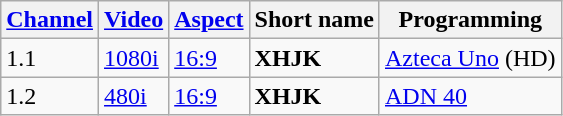<table class="wikitable sortable">
<tr>
<th><a href='#'>Channel</a></th>
<th><a href='#'>Video</a></th>
<th><a href='#'>Aspect</a></th>
<th>Short name</th>
<th>Programming</th>
</tr>
<tr>
<td>1.1</td>
<td><a href='#'>1080i</a></td>
<td><a href='#'>16:9</a></td>
<td><strong>XHJK</strong></td>
<td><a href='#'>Azteca Uno</a> (HD)</td>
</tr>
<tr>
<td>1.2</td>
<td><a href='#'>480i</a></td>
<td><a href='#'>16:9</a></td>
<td><strong>XHJK</strong></td>
<td><a href='#'>ADN 40</a></td>
</tr>
</table>
